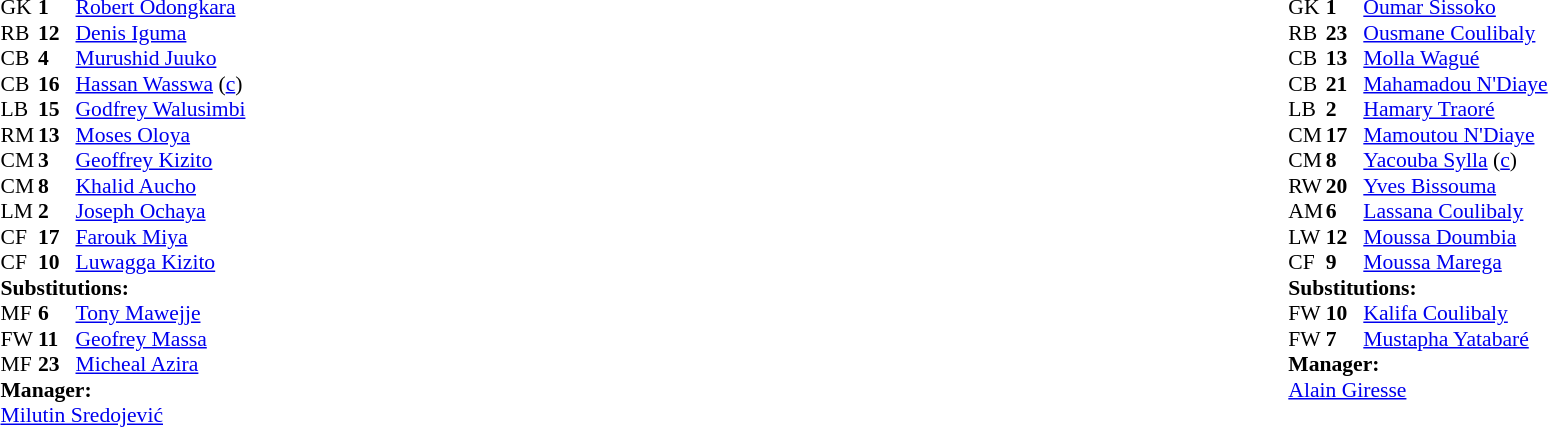<table width="100%">
<tr>
<td valign="top" width="40%"><br><table style="font-size:90%" cellspacing="0" cellpadding="0">
<tr>
<th width=25></th>
<th width=25></th>
</tr>
<tr>
<td>GK</td>
<td><strong>1</strong></td>
<td><a href='#'>Robert Odongkara</a></td>
<td></td>
</tr>
<tr>
<td>RB</td>
<td><strong>12</strong></td>
<td><a href='#'>Denis Iguma</a></td>
</tr>
<tr>
<td>CB</td>
<td><strong>4</strong></td>
<td><a href='#'>Murushid Juuko</a></td>
<td></td>
</tr>
<tr>
<td>CB</td>
<td><strong>16</strong></td>
<td><a href='#'>Hassan Wasswa</a> (<a href='#'>c</a>)</td>
</tr>
<tr>
<td>LB</td>
<td><strong>15</strong></td>
<td><a href='#'>Godfrey Walusimbi</a></td>
</tr>
<tr>
<td>RM</td>
<td><strong>13</strong></td>
<td><a href='#'>Moses Oloya</a></td>
<td></td>
<td></td>
</tr>
<tr>
<td>CM</td>
<td><strong>3</strong></td>
<td><a href='#'>Geoffrey Kizito</a></td>
</tr>
<tr>
<td>CM</td>
<td><strong>8</strong></td>
<td><a href='#'>Khalid Aucho</a></td>
<td></td>
<td></td>
</tr>
<tr>
<td>LM</td>
<td><strong>2</strong></td>
<td><a href='#'>Joseph Ochaya</a></td>
</tr>
<tr>
<td>CF</td>
<td><strong>17</strong></td>
<td><a href='#'>Farouk Miya</a></td>
</tr>
<tr>
<td>CF</td>
<td><strong>10</strong></td>
<td><a href='#'>Luwagga Kizito</a></td>
<td></td>
<td></td>
</tr>
<tr>
<td colspan=3><strong>Substitutions:</strong></td>
</tr>
<tr>
<td>MF</td>
<td><strong>6</strong></td>
<td><a href='#'>Tony Mawejje</a></td>
<td></td>
<td></td>
</tr>
<tr>
<td>FW</td>
<td><strong>11</strong></td>
<td><a href='#'>Geofrey Massa</a></td>
<td></td>
<td></td>
</tr>
<tr>
<td>MF</td>
<td><strong>23</strong></td>
<td><a href='#'>Micheal Azira</a></td>
<td></td>
<td></td>
</tr>
<tr>
<td colspan=3><strong>Manager:</strong></td>
</tr>
<tr>
<td colspan=3> <a href='#'>Milutin Sredojević</a></td>
</tr>
</table>
</td>
<td valign="top"></td>
<td valign="top" width="50%"><br><table style="font-size:90%; margin:auto" cellspacing="0" cellpadding="0">
<tr>
<th width=25></th>
<th width=25></th>
</tr>
<tr>
<td>GK</td>
<td><strong>1</strong></td>
<td><a href='#'>Oumar Sissoko</a></td>
</tr>
<tr>
<td>RB</td>
<td><strong>23</strong></td>
<td><a href='#'>Ousmane Coulibaly</a></td>
</tr>
<tr>
<td>CB</td>
<td><strong>13</strong></td>
<td><a href='#'>Molla Wagué</a></td>
</tr>
<tr>
<td>CB</td>
<td><strong>21</strong></td>
<td><a href='#'>Mahamadou N'Diaye</a></td>
</tr>
<tr>
<td>LB</td>
<td><strong>2</strong></td>
<td><a href='#'>Hamary Traoré</a></td>
</tr>
<tr>
<td>CM</td>
<td><strong>17</strong></td>
<td><a href='#'>Mamoutou N'Diaye</a></td>
</tr>
<tr>
<td>CM</td>
<td><strong>8</strong></td>
<td><a href='#'>Yacouba Sylla</a> (<a href='#'>c</a>)</td>
</tr>
<tr>
<td>RW</td>
<td><strong>20</strong></td>
<td><a href='#'>Yves Bissouma</a></td>
</tr>
<tr>
<td>AM</td>
<td><strong>6</strong></td>
<td><a href='#'>Lassana Coulibaly</a></td>
<td></td>
<td></td>
</tr>
<tr>
<td>LW</td>
<td><strong>12</strong></td>
<td><a href='#'>Moussa Doumbia</a></td>
</tr>
<tr>
<td>CF</td>
<td><strong>9</strong></td>
<td><a href='#'>Moussa Marega</a></td>
<td></td>
<td></td>
</tr>
<tr>
<td colspan=3><strong>Substitutions:</strong></td>
</tr>
<tr>
<td>FW</td>
<td><strong>10</strong></td>
<td><a href='#'>Kalifa Coulibaly</a></td>
<td></td>
<td></td>
</tr>
<tr>
<td>FW</td>
<td><strong>7</strong></td>
<td><a href='#'>Mustapha Yatabaré</a></td>
<td></td>
<td></td>
</tr>
<tr>
<td colspan=3><strong>Manager:</strong></td>
</tr>
<tr>
<td colspan=3> <a href='#'>Alain Giresse</a></td>
</tr>
</table>
</td>
</tr>
</table>
